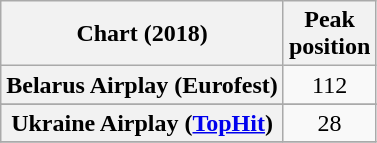<table class="wikitable sortable plainrowheaders" style="text-align:center">
<tr>
<th scope="col">Chart (2018)</th>
<th scope="col">Peak<br>position</th>
</tr>
<tr>
<th scope="row">Belarus Airplay (Eurofest)</th>
<td>112</td>
</tr>
<tr>
</tr>
<tr>
<th scope="row">Ukraine Airplay (<a href='#'>TopHit</a>)</th>
<td>28</td>
</tr>
<tr>
</tr>
</table>
